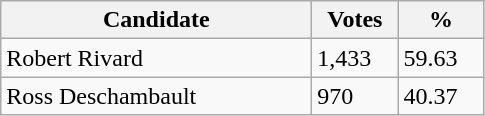<table class="wikitable sortable">
<tr>
<th bgcolor="#DDDDFF" width="200px">Candidate</th>
<th bgcolor="#DDDDFF" width="50px">Votes</th>
<th bgcolor="#DDDDFF" width="50px">%</th>
</tr>
<tr>
<td>Robert Rivard</td>
<td>1,433</td>
<td>59.63</td>
</tr>
<tr>
<td>Ross Deschambault</td>
<td>970</td>
<td>40.37</td>
</tr>
</table>
